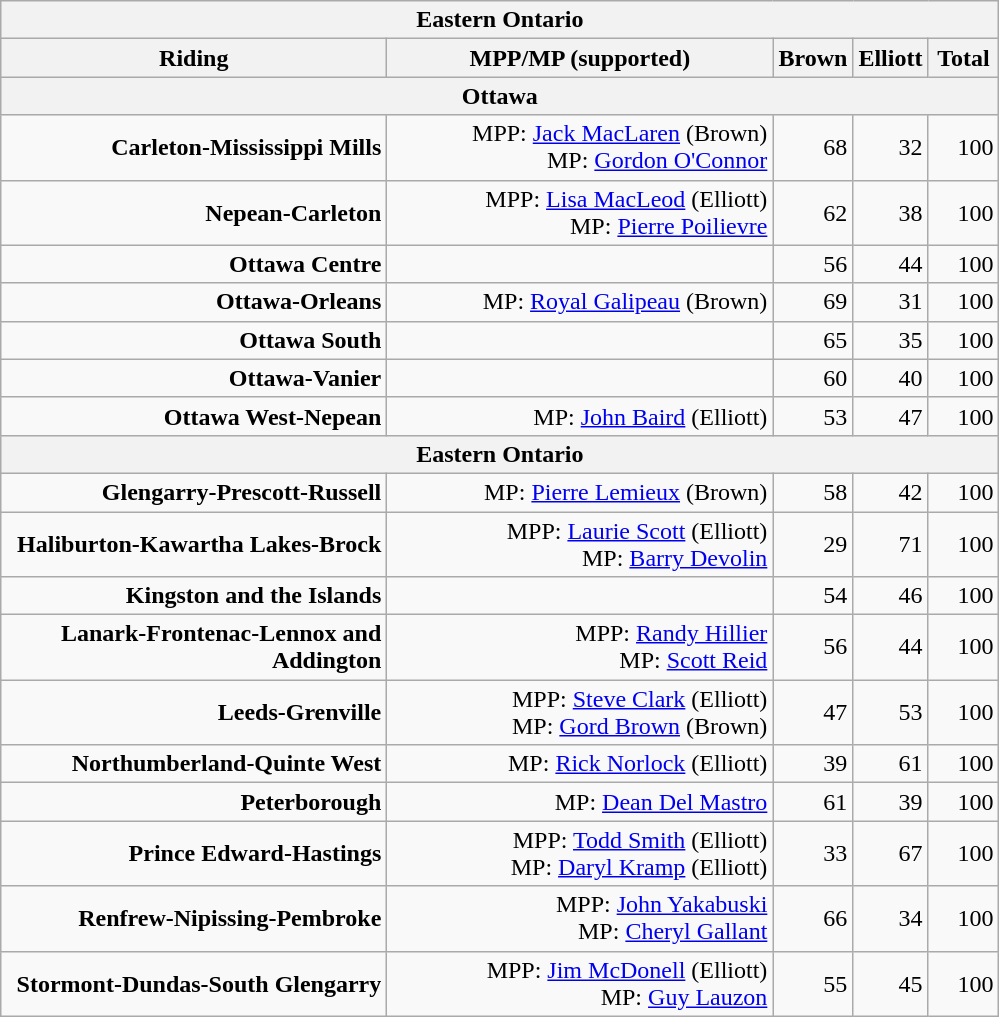<table class="wikitable mw-collapsible mw-collapsed">
<tr>
<th colspan = "5">Eastern Ontario</th>
</tr>
<tr>
<th width = "250">Riding</th>
<th width = "250">MPP/MP (supported)</th>
<th width = "40">Brown</th>
<th width = "40">Elliott</th>
<th width = "40">Total</th>
</tr>
<tr>
<th colspan = "5">Ottawa</th>
</tr>
<tr style="text-align:right;">
<td><strong>Carleton-Mississippi Mills</strong></td>
<td>MPP: <a href='#'>Jack MacLaren</a> (Brown)<br>MP: <a href='#'>Gordon O'Connor</a></td>
<td>68</td>
<td>32</td>
<td>100</td>
</tr>
<tr style="text-align:right;">
<td><strong>Nepean-Carleton</strong></td>
<td>MPP: <a href='#'>Lisa MacLeod</a> (Elliott)<br>MP: <a href='#'>Pierre Poilievre</a></td>
<td>62</td>
<td>38</td>
<td>100</td>
</tr>
<tr style="text-align:right;">
<td><strong>Ottawa Centre</strong></td>
<td></td>
<td>56</td>
<td>44</td>
<td>100</td>
</tr>
<tr style="text-align:right;">
<td><strong>Ottawa-Orleans</strong></td>
<td>MP: <a href='#'>Royal Galipeau</a> (Brown)</td>
<td>69</td>
<td>31</td>
<td>100</td>
</tr>
<tr style="text-align:right;">
<td><strong>Ottawa South</strong></td>
<td></td>
<td>65</td>
<td>35</td>
<td>100</td>
</tr>
<tr style="text-align:right;">
<td><strong>Ottawa-Vanier</strong></td>
<td></td>
<td>60</td>
<td>40</td>
<td>100</td>
</tr>
<tr style="text-align:right;">
<td><strong>Ottawa West-Nepean</strong></td>
<td>MP: <a href='#'>John Baird</a> (Elliott)</td>
<td>53</td>
<td>47</td>
<td>100</td>
</tr>
<tr>
<th colspan = "5">Eastern Ontario</th>
</tr>
<tr style="text-align:right;">
<td><strong>Glengarry-Prescott-Russell</strong></td>
<td>MP: <a href='#'>Pierre Lemieux</a> (Brown)</td>
<td>58</td>
<td>42</td>
<td>100</td>
</tr>
<tr style="text-align:right;">
<td><strong>Haliburton-Kawartha Lakes-Brock</strong></td>
<td>MPP: <a href='#'>Laurie Scott</a> (Elliott)<br>MP: <a href='#'>Barry Devolin</a></td>
<td>29</td>
<td>71</td>
<td>100</td>
</tr>
<tr style="text-align:right;">
<td><strong>Kingston and the Islands</strong></td>
<td></td>
<td>54</td>
<td>46</td>
<td>100</td>
</tr>
<tr style="text-align:right;">
<td><strong>Lanark-Frontenac-Lennox and Addington</strong></td>
<td>MPP: <a href='#'>Randy Hillier</a><br>MP: <a href='#'>Scott Reid</a></td>
<td>56</td>
<td>44</td>
<td>100</td>
</tr>
<tr style="text-align:right;">
<td><strong>Leeds-Grenville</strong></td>
<td>MPP: <a href='#'>Steve Clark</a> (Elliott)<br>MP: <a href='#'>Gord Brown</a> (Brown)</td>
<td>47</td>
<td>53</td>
<td>100</td>
</tr>
<tr style="text-align:right;">
<td><strong>Northumberland-Quinte West</strong></td>
<td>MP: <a href='#'>Rick Norlock</a> (Elliott)</td>
<td>39</td>
<td>61</td>
<td>100</td>
</tr>
<tr style="text-align:right;">
<td><strong>Peterborough</strong></td>
<td>MP: <a href='#'>Dean Del Mastro</a></td>
<td>61</td>
<td>39</td>
<td>100</td>
</tr>
<tr style="text-align:right;">
<td><strong>Prince Edward-Hastings</strong></td>
<td>MPP: <a href='#'>Todd Smith</a> (Elliott)<br>MP: <a href='#'>Daryl Kramp</a> (Elliott)</td>
<td>33</td>
<td>67</td>
<td>100</td>
</tr>
<tr style="text-align:right;">
<td><strong>Renfrew-Nipissing-Pembroke</strong></td>
<td>MPP: <a href='#'>John Yakabuski</a><br>MP: <a href='#'>Cheryl Gallant</a></td>
<td>66</td>
<td>34</td>
<td>100</td>
</tr>
<tr style="text-align:right;">
<td><strong>Stormont-Dundas-South Glengarry</strong></td>
<td>MPP: <a href='#'>Jim McDonell</a> (Elliott)<br>MP: <a href='#'>Guy Lauzon</a></td>
<td>55</td>
<td>45</td>
<td>100</td>
</tr>
</table>
